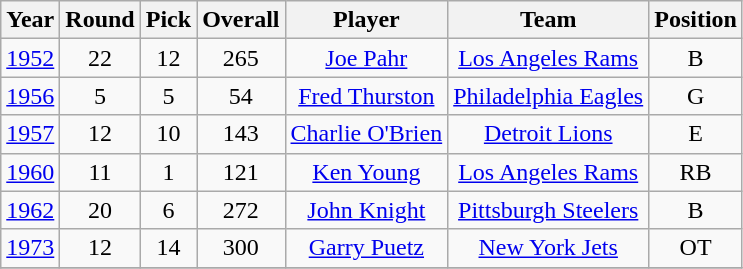<table class="wikitable sortable" style="text-align: center;">
<tr>
<th>Year</th>
<th>Round</th>
<th>Pick</th>
<th>Overall</th>
<th>Player</th>
<th>Team</th>
<th>Position</th>
</tr>
<tr>
<td><a href='#'>1952</a></td>
<td>22</td>
<td>12</td>
<td>265</td>
<td><a href='#'>Joe Pahr</a></td>
<td><a href='#'>Los Angeles Rams</a></td>
<td>B</td>
</tr>
<tr>
<td><a href='#'>1956</a></td>
<td>5</td>
<td>5</td>
<td>54</td>
<td><a href='#'>Fred Thurston</a></td>
<td><a href='#'>Philadelphia Eagles</a></td>
<td>G</td>
</tr>
<tr>
<td><a href='#'>1957</a></td>
<td>12</td>
<td>10</td>
<td>143</td>
<td><a href='#'>Charlie O'Brien</a></td>
<td><a href='#'>Detroit Lions</a></td>
<td>E</td>
</tr>
<tr>
<td><a href='#'>1960</a></td>
<td>11</td>
<td>1</td>
<td>121</td>
<td><a href='#'>Ken Young</a></td>
<td><a href='#'>Los Angeles Rams</a></td>
<td>RB</td>
</tr>
<tr>
<td><a href='#'>1962</a></td>
<td>20</td>
<td>6</td>
<td>272</td>
<td><a href='#'>John Knight</a></td>
<td><a href='#'>Pittsburgh Steelers</a></td>
<td>B</td>
</tr>
<tr>
<td><a href='#'>1973</a></td>
<td>12</td>
<td>14</td>
<td>300</td>
<td><a href='#'>Garry Puetz</a></td>
<td><a href='#'>New York Jets</a></td>
<td>OT</td>
</tr>
<tr>
</tr>
</table>
